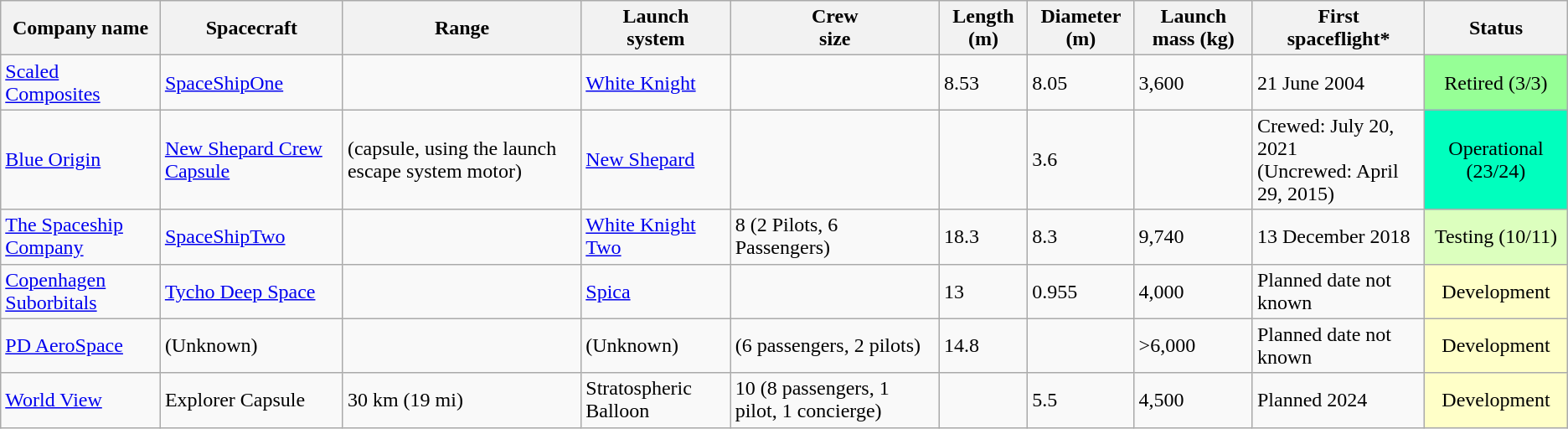<table class="wikitable sortable">
<tr>
<th>Company name</th>
<th>Spacecraft</th>
<th>Range</th>
<th>Launch<br>system</th>
<th>Crew<br>size</th>
<th>Length (m)</th>
<th>Diameter (m)</th>
<th>Launch mass (kg)</th>
<th>First<br>spaceflight*</th>
<th>Status</th>
</tr>
<tr>
<td><a href='#'>Scaled Composites</a></td>
<td><a href='#'>SpaceShipOne</a></td>
<td></td>
<td><a href='#'>White Knight</a></td>
<td></td>
<td>8.53</td>
<td>8.05</td>
<td data-sort-value="3600">3,600</td>
<td>21 June 2004</td>
<td style="text-align: center; background: rgb(150,255,150)">Retired (3/3)</td>
</tr>
<tr>
<td><a href='#'>Blue Origin</a></td>
<td><a href='#'>New Shepard Crew Capsule</a></td>
<td> (capsule, using the launch escape system motor)</td>
<td><a href='#'>New Shepard</a></td>
<td></td>
<td></td>
<td>3.6</td>
<td></td>
<td>Crewed: July 20, 2021<br>(Uncrewed: April 29, 2015)</td>
<td style="text-align: center; background: rgb(0,255,190)">Operational (23/24)</td>
</tr>
<tr>
<td><a href='#'>The Spaceship Company</a></td>
<td><a href='#'>SpaceShipTwo</a></td>
<td></td>
<td><a href='#'>White Knight Two</a></td>
<td>8 (2 Pilots, 6 Passengers)</td>
<td>18.3</td>
<td>8.3</td>
<td data-sort-value="9740">9,740</td>
<td>13 December 2018</td>
<td style="text-align: center; background: rgb(220,255,190)">Testing (10/11)</td>
</tr>
<tr>
<td><a href='#'>Copenhagen Suborbitals</a></td>
<td><a href='#'>Tycho Deep Space</a></td>
<td><br></td>
<td><a href='#'>Spica</a></td>
<td></td>
<td>13</td>
<td>0.955</td>
<td data-sort-value="4000">4,000</td>
<td>Planned date not known</td>
<td style="text-align: center; background: rgb(255,255,200)">Development</td>
</tr>
<tr>
<td><a href='#'>PD AeroSpace</a></td>
<td>(Unknown)</td>
<td></td>
<td>(Unknown)</td>
<td> (6 passengers, 2 pilots)</td>
<td>14.8</td>
<td></td>
<td data-sort-value="6000">>6,000</td>
<td>Planned date not known</td>
<td style="text-align: center; background: rgb(255,255,200)">Development</td>
</tr>
<tr>
<td><a href='#'>World View</a></td>
<td>Explorer Capsule</td>
<td>30 km (19 mi)</td>
<td>Stratospheric Balloon</td>
<td>10 (8 passengers, 1 pilot, 1 concierge)</td>
<td></td>
<td>5.5</td>
<td>4,500</td>
<td>Planned 2024</td>
<td style="text-align: center; background: rgb(255,255,200)">Development</td>
</tr>
</table>
